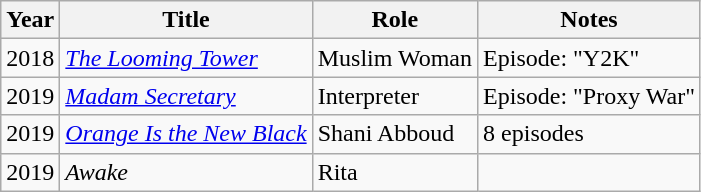<table class="wikitable sortable">
<tr>
<th>Year</th>
<th>Title</th>
<th>Role</th>
<th>Notes</th>
</tr>
<tr>
<td>2018</td>
<td><a href='#'><em>The Looming Tower</em></a></td>
<td>Muslim Woman</td>
<td>Episode: "Y2K"</td>
</tr>
<tr>
<td>2019</td>
<td><a href='#'><em>Madam Secretary</em></a></td>
<td>Interpreter</td>
<td>Episode: "Proxy War"</td>
</tr>
<tr>
<td>2019</td>
<td><em><a href='#'>Orange Is the New Black</a></em></td>
<td>Shani Abboud</td>
<td>8 episodes</td>
</tr>
<tr>
<td>2019</td>
<td><em>Awake</em></td>
<td>Rita</td>
<td></td>
</tr>
</table>
